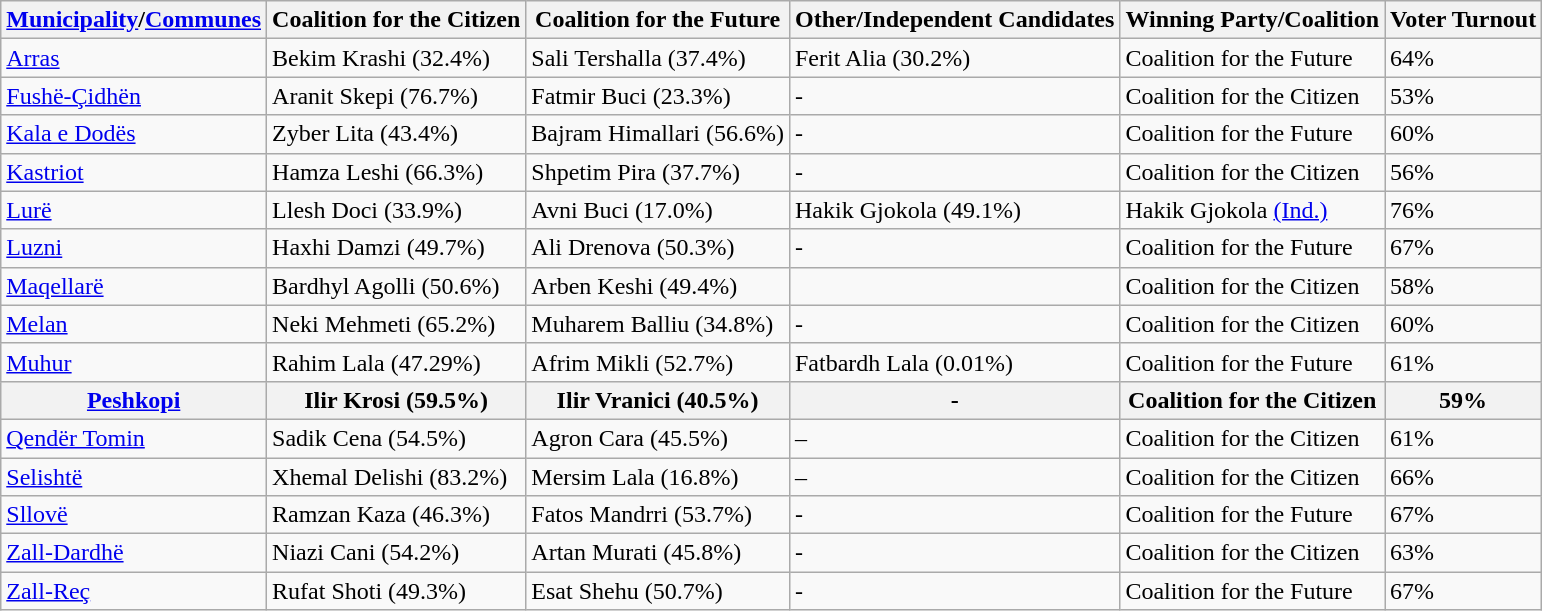<table class="wikitable">
<tr>
<th><a href='#'>Municipality</a>/<a href='#'>Communes</a></th>
<th>Coalition for the Citizen</th>
<th>Coalition for the Future</th>
<th>Other/Independent Candidates</th>
<th>Winning Party/Coalition</th>
<th>Voter Turnout</th>
</tr>
<tr>
<td><a href='#'>Arras</a></td>
<td>Bekim Krashi (32.4%)</td>
<td>Sali Tershalla (37.4%)</td>
<td>Ferit Alia (30.2%)</td>
<td>Coalition for the Future</td>
<td>64%</td>
</tr>
<tr>
<td><a href='#'>Fushë-Çidhën</a></td>
<td>Aranit Skepi (76.7%)</td>
<td>Fatmir Buci (23.3%)</td>
<td>-</td>
<td>Coalition for the Citizen</td>
<td>53%</td>
</tr>
<tr>
<td><a href='#'>Kala e Dodës</a></td>
<td>Zyber Lita (43.4%)</td>
<td>Bajram Himallari (56.6%)</td>
<td>-</td>
<td>Coalition for the Future</td>
<td>60%</td>
</tr>
<tr>
<td><a href='#'>Kastriot</a></td>
<td>Hamza Leshi (66.3%)</td>
<td>Shpetim Pira (37.7%)</td>
<td>-</td>
<td>Coalition for the Citizen</td>
<td>56%</td>
</tr>
<tr>
<td><a href='#'>Lurë</a></td>
<td>Llesh Doci (33.9%)</td>
<td>Avni Buci (17.0%)</td>
<td>Hakik Gjokola (49.1%)</td>
<td>Hakik Gjokola <a href='#'>(Ind.)</a></td>
<td>76%</td>
</tr>
<tr>
<td><a href='#'>Luzni</a></td>
<td>Haxhi Damzi (49.7%)</td>
<td>Ali Drenova (50.3%)</td>
<td>-</td>
<td>Coalition for the Future</td>
<td>67%</td>
</tr>
<tr>
<td><a href='#'>Maqellarë</a></td>
<td>Bardhyl Agolli (50.6%)</td>
<td>Arben Keshi (49.4%)</td>
<td></td>
<td>Coalition for the Citizen</td>
<td>58%</td>
</tr>
<tr>
<td><a href='#'>Melan</a></td>
<td>Neki Mehmeti (65.2%)</td>
<td>Muharem Balliu (34.8%)</td>
<td>-</td>
<td>Coalition for the Citizen</td>
<td>60%</td>
</tr>
<tr>
<td><a href='#'>Muhur</a></td>
<td>Rahim Lala (47.29%)</td>
<td>Afrim Mikli (52.7%)</td>
<td>Fatbardh Lala (0.01%)</td>
<td>Coalition for the Future</td>
<td>61%</td>
</tr>
<tr>
<th><a href='#'>Peshkopi</a></th>
<th>Ilir Krosi (59.5%)</th>
<th>Ilir Vranici (40.5%)</th>
<th>-</th>
<th>Coalition for the Citizen</th>
<th>59%</th>
</tr>
<tr>
<td><a href='#'>Qendër Tomin</a></td>
<td>Sadik Cena (54.5%)</td>
<td>Agron Cara (45.5%)</td>
<td>–</td>
<td>Coalition for the Citizen</td>
<td>61%</td>
</tr>
<tr>
<td><a href='#'>Selishtë</a></td>
<td>Xhemal Delishi (83.2%)</td>
<td>Mersim Lala (16.8%)</td>
<td>–</td>
<td>Coalition for the Citizen</td>
<td>66%</td>
</tr>
<tr>
<td><a href='#'>Sllovë</a></td>
<td>Ramzan Kaza (46.3%)</td>
<td>Fatos Mandrri (53.7%)</td>
<td>-</td>
<td>Coalition for the Future</td>
<td>67%</td>
</tr>
<tr>
<td><a href='#'>Zall-Dardhë</a></td>
<td>Niazi Cani (54.2%)</td>
<td>Artan Murati (45.8%)</td>
<td>-</td>
<td>Coalition for the Citizen</td>
<td>63%</td>
</tr>
<tr>
<td><a href='#'>Zall-Reç</a></td>
<td>Rufat Shoti (49.3%)</td>
<td>Esat Shehu (50.7%)</td>
<td>-</td>
<td>Coalition for the Future</td>
<td>67%</td>
</tr>
</table>
